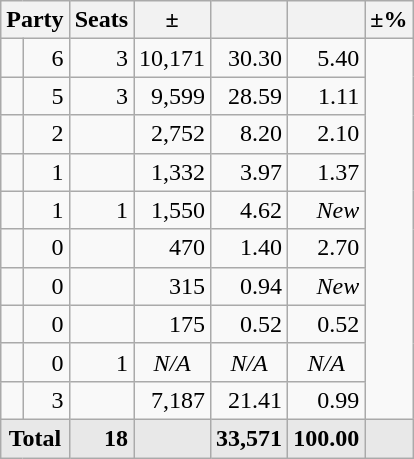<table class=wikitable>
<tr>
<th colspan=2 align=center>Party</th>
<th>Seats</th>
<th>±</th>
<th></th>
<th></th>
<th>±%</th>
</tr>
<tr>
<td></td>
<td align=right>6</td>
<td align=right>3</td>
<td align=right>10,171</td>
<td align=right>30.30</td>
<td align=right>5.40</td>
</tr>
<tr>
<td></td>
<td align=right>5</td>
<td align=right>3</td>
<td align=right>9,599</td>
<td align=right>28.59</td>
<td align=right>1.11</td>
</tr>
<tr>
<td></td>
<td align=right>2</td>
<td align=right></td>
<td align=right>2,752</td>
<td align=right>8.20</td>
<td align=right>2.10</td>
</tr>
<tr>
<td></td>
<td align=right>1</td>
<td align=right></td>
<td align=right>1,332</td>
<td align=right>3.97</td>
<td align=right>1.37</td>
</tr>
<tr>
<td></td>
<td align=right>1</td>
<td align=right>1</td>
<td align=right>1,550</td>
<td align=right>4.62</td>
<td align=right><em>New</em></td>
</tr>
<tr>
<td></td>
<td align=right>0</td>
<td align=right></td>
<td align=right>470</td>
<td align=right>1.40</td>
<td align=right>2.70</td>
</tr>
<tr>
<td></td>
<td align=right>0</td>
<td align=right></td>
<td align=right>315</td>
<td align=right>0.94</td>
<td align=right><em>New</em></td>
</tr>
<tr>
<td></td>
<td align=right>0</td>
<td align=right></td>
<td align=right>175</td>
<td align=right>0.52</td>
<td align=right> 0.52</td>
</tr>
<tr>
<td></td>
<td align="right">0</td>
<td align="right">1</td>
<td align="center"><em>N/A</em></td>
<td align="center"><em>N/A</em></td>
<td align="center"><em>N/A</em></td>
</tr>
<tr>
<td></td>
<td align=right>3</td>
<td align=right></td>
<td align=right>7,187</td>
<td align=right>21.41</td>
<td align=right>0.99</td>
</tr>
<tr style="font-weight:bold; background:rgb(232,232,232);">
<td colspan=2 align=center>Total</td>
<td align=right>18</td>
<td align=center></td>
<td align=right>33,571</td>
<td align=center>100.00</td>
<td align=center></td>
</tr>
</table>
